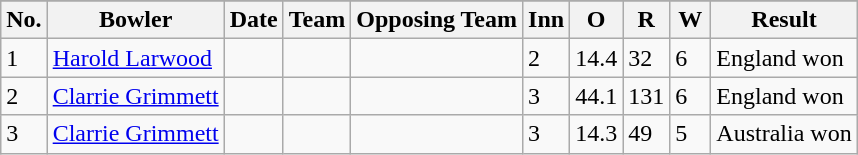<table class="wikitable sortable">
<tr>
</tr>
<tr>
<th>No.</th>
<th>Bowler</th>
<th>Date</th>
<th>Team</th>
<th>Opposing Team</th>
<th scope="col" style="width:20px;">Inn</th>
<th scope="col" style="width:20px;">O</th>
<th scope="col" style="width:20px;">R</th>
<th scope="col" style="width:20px;">W</th>
<th>Result</th>
</tr>
<tr>
<td>1</td>
<td><a href='#'>Harold Larwood</a></td>
<td></td>
<td></td>
<td></td>
<td>2</td>
<td>14.4</td>
<td>32</td>
<td>6</td>
<td>England won</td>
</tr>
<tr>
<td>2</td>
<td><a href='#'>Clarrie Grimmett</a></td>
<td></td>
<td></td>
<td></td>
<td>3</td>
<td>44.1</td>
<td>131</td>
<td>6</td>
<td>England won</td>
</tr>
<tr>
<td>3</td>
<td><a href='#'>Clarrie Grimmett</a></td>
<td></td>
<td></td>
<td></td>
<td>3</td>
<td>14.3</td>
<td>49</td>
<td>5</td>
<td>Australia won</td>
</tr>
</table>
